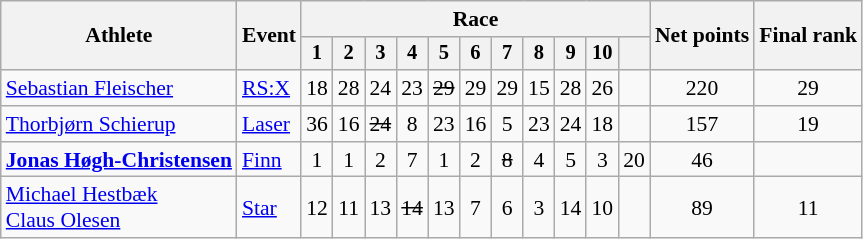<table class="wikitable" style="font-size:90%">
<tr>
<th rowspan="2">Athlete</th>
<th rowspan="2">Event</th>
<th colspan=11>Race</th>
<th rowspan=2>Net points</th>
<th rowspan=2>Final rank</th>
</tr>
<tr style="font-size:95%">
<th>1</th>
<th>2</th>
<th>3</th>
<th>4</th>
<th>5</th>
<th>6</th>
<th>7</th>
<th>8</th>
<th>9</th>
<th>10</th>
<th></th>
</tr>
<tr align=center>
<td align=left><a href='#'>Sebastian Fleischer</a></td>
<td align=left><a href='#'>RS:X</a></td>
<td>18</td>
<td>28</td>
<td>24</td>
<td>23</td>
<td><s>29</s></td>
<td>29</td>
<td>29</td>
<td>15</td>
<td>28</td>
<td>26</td>
<td></td>
<td>220</td>
<td>29</td>
</tr>
<tr align=center>
<td align=left><a href='#'>Thorbjørn Schierup</a></td>
<td align=left><a href='#'>Laser</a></td>
<td>36</td>
<td>16</td>
<td><s>24</s></td>
<td>8</td>
<td>23</td>
<td>16</td>
<td>5</td>
<td>23</td>
<td>24</td>
<td>18</td>
<td></td>
<td>157</td>
<td>19</td>
</tr>
<tr align=center>
<td align=left><strong><a href='#'>Jonas Høgh-Christensen</a></strong></td>
<td align=left><a href='#'>Finn</a></td>
<td>1</td>
<td>1</td>
<td>2</td>
<td>7</td>
<td>1</td>
<td>2</td>
<td><s>8</s></td>
<td>4</td>
<td>5</td>
<td>3</td>
<td>20</td>
<td>46</td>
<td></td>
</tr>
<tr align=center>
<td align=left><a href='#'>Michael Hestbæk</a><br><a href='#'>Claus Olesen</a></td>
<td align=left><a href='#'>Star</a></td>
<td>12</td>
<td>11</td>
<td>13</td>
<td><s>14</s></td>
<td>13</td>
<td>7</td>
<td>6</td>
<td>3</td>
<td>14</td>
<td>10</td>
<td></td>
<td>89</td>
<td>11</td>
</tr>
</table>
